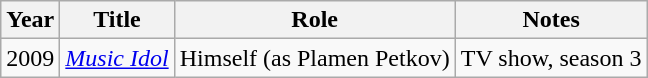<table class="wikitable sortable">
<tr>
<th>Year</th>
<th>Title</th>
<th>Role</th>
<th class="unsortable">Notes</th>
</tr>
<tr>
<td>2009</td>
<td><em><a href='#'>Music Idol</a></em></td>
<td>Himself (as Plamen Petkov)</td>
<td>TV show, season 3</td>
</tr>
</table>
